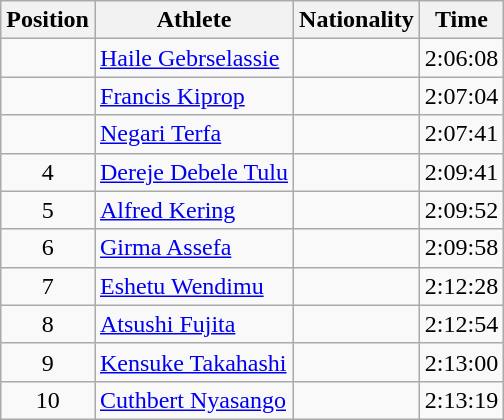<table class="wikitable sortable">
<tr>
<th>Position</th>
<th>Athlete</th>
<th>Nationality</th>
<th>Time</th>
</tr>
<tr>
<td style="text-align:center"></td>
<td><a href='#'>Haile Gebrselassie</a></td>
<td></td>
<td>2:06:08</td>
</tr>
<tr>
<td style="text-align:center"></td>
<td><a href='#'>Francis Kiprop</a></td>
<td></td>
<td>2:07:04</td>
</tr>
<tr>
<td style="text-align:center"></td>
<td><a href='#'>Negari Terfa</a></td>
<td></td>
<td>2:07:41</td>
</tr>
<tr>
<td style="text-align:center">4</td>
<td><a href='#'>Dereje Debele Tulu</a></td>
<td></td>
<td>2:09:41</td>
</tr>
<tr>
<td style="text-align:center">5</td>
<td><a href='#'>Alfred Kering</a></td>
<td></td>
<td>2:09:52</td>
</tr>
<tr>
<td style="text-align:center">6</td>
<td><a href='#'>Girma Assefa</a></td>
<td></td>
<td>2:09:58</td>
</tr>
<tr>
<td style="text-align:center">7</td>
<td><a href='#'>Eshetu Wendimu</a></td>
<td></td>
<td>2:12:28</td>
</tr>
<tr>
<td style="text-align:center">8</td>
<td><a href='#'>Atsushi Fujita</a></td>
<td></td>
<td>2:12:54</td>
</tr>
<tr>
<td style="text-align:center">9</td>
<td><a href='#'>Kensuke Takahashi</a></td>
<td></td>
<td>2:13:00</td>
</tr>
<tr>
<td style="text-align:center">10</td>
<td><a href='#'>Cuthbert Nyasango</a></td>
<td></td>
<td>2:13:19</td>
</tr>
</table>
